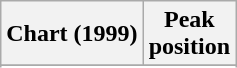<table class="wikitable sortable plainrowheaders" style="text-align:center">
<tr>
<th scope="col">Chart (1999)</th>
<th scope="col">Peak<br> position</th>
</tr>
<tr>
</tr>
<tr>
</tr>
</table>
